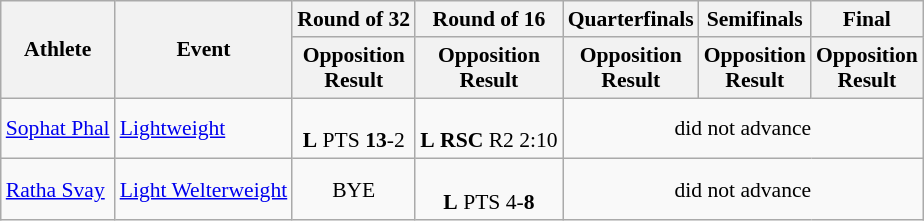<table class="wikitable" border="1" style="font-size:90%">
<tr>
<th rowspan=2>Athlete</th>
<th rowspan=2>Event</th>
<th>Round of 32</th>
<th>Round of 16</th>
<th>Quarterfinals</th>
<th>Semifinals</th>
<th>Final</th>
</tr>
<tr>
<th>Opposition<br>Result</th>
<th>Opposition<br>Result</th>
<th>Opposition<br>Result</th>
<th>Opposition<br>Result</th>
<th>Opposition<br>Result</th>
</tr>
<tr>
<td><a href='#'>Sophat Phal</a></td>
<td><a href='#'>Lightweight</a></td>
<td align=center><br><strong>L</strong> PTS <strong>13</strong>-2</td>
<td align=center><br><strong>L</strong> <strong>RSC</strong> R2 2:10</td>
<td align=center colspan="7">did not advance</td>
</tr>
<tr>
<td><a href='#'>Ratha Svay</a></td>
<td><a href='#'>Light Welterweight</a></td>
<td align=center>BYE</td>
<td align=center><br><strong>L</strong> PTS 4-<strong>8</strong></td>
<td align=center colspan="7">did not advance</td>
</tr>
</table>
